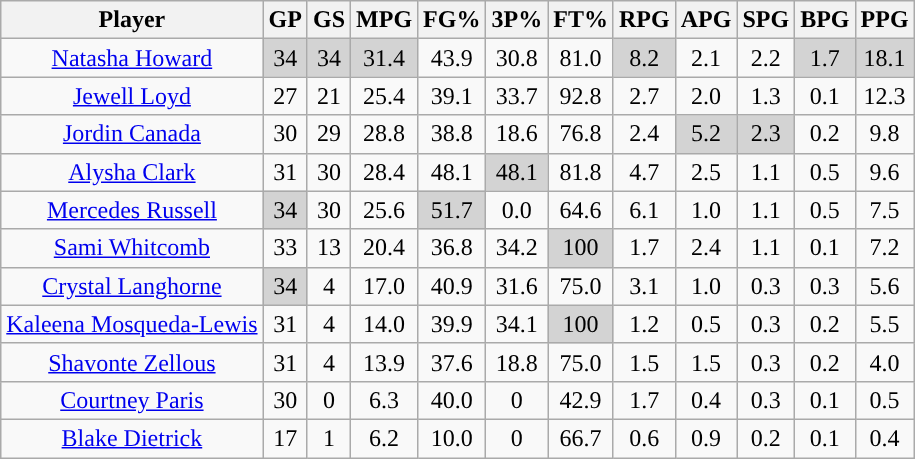<table class="wikitable sortable" style="text-align:center;">
<tr>
<th>Player</th>
<th>GP</th>
<th>GS</th>
<th>MPG</th>
<th>FG%</th>
<th>3P%</th>
<th>FT%</th>
<th>RPG</th>
<th>APG</th>
<th>SPG</th>
<th>BPG</th>
<th>PPG</th>
</tr>
<tr>
<td><a href='#'>Natasha Howard</a></td>
<td style="background:#D3D3D3;">34</td>
<td style="background:#D3D3D3;">34</td>
<td style="background:#D3D3D3;">31.4</td>
<td>43.9</td>
<td>30.8</td>
<td>81.0</td>
<td style="background:#D3D3D3;">8.2</td>
<td>2.1</td>
<td>2.2</td>
<td style="background:#D3D3D3;">1.7</td>
<td style="background:#D3D3D3;">18.1</td>
</tr>
<tr>
<td><a href='#'>Jewell Loyd</a></td>
<td>27</td>
<td>21</td>
<td>25.4</td>
<td>39.1</td>
<td>33.7</td>
<td>92.8</td>
<td>2.7</td>
<td>2.0</td>
<td>1.3</td>
<td>0.1</td>
<td>12.3</td>
</tr>
<tr>
<td><a href='#'>Jordin Canada</a></td>
<td>30</td>
<td>29</td>
<td>28.8</td>
<td>38.8</td>
<td>18.6</td>
<td>76.8</td>
<td>2.4</td>
<td style="background:#D3D3D3;">5.2</td>
<td style="background:#D3D3D3;">2.3</td>
<td>0.2</td>
<td>9.8</td>
</tr>
<tr>
<td><a href='#'>Alysha Clark</a></td>
<td>31</td>
<td>30</td>
<td>28.4</td>
<td>48.1</td>
<td style="background:#D3D3D3;">48.1</td>
<td>81.8</td>
<td>4.7</td>
<td>2.5</td>
<td>1.1</td>
<td>0.5</td>
<td>9.6</td>
</tr>
<tr>
<td><a href='#'>Mercedes Russell</a></td>
<td style="background:#D3D3D3;">34</td>
<td>30</td>
<td>25.6</td>
<td style="background:#D3D3D3;">51.7</td>
<td>0.0</td>
<td>64.6</td>
<td>6.1</td>
<td>1.0</td>
<td>1.1</td>
<td>0.5</td>
<td>7.5</td>
</tr>
<tr>
<td><a href='#'>Sami Whitcomb</a></td>
<td>33</td>
<td>13</td>
<td>20.4</td>
<td>36.8</td>
<td>34.2</td>
<td style="background:#D3D3D3;">100</td>
<td>1.7</td>
<td>2.4</td>
<td>1.1</td>
<td>0.1</td>
<td>7.2</td>
</tr>
<tr>
<td><a href='#'>Crystal Langhorne</a></td>
<td style="background:#D3D3D3;">34</td>
<td>4</td>
<td>17.0</td>
<td>40.9</td>
<td>31.6</td>
<td>75.0</td>
<td>3.1</td>
<td>1.0</td>
<td>0.3</td>
<td>0.3</td>
<td>5.6</td>
</tr>
<tr>
<td><a href='#'>Kaleena Mosqueda-Lewis</a></td>
<td>31</td>
<td>4</td>
<td>14.0</td>
<td>39.9</td>
<td>34.1</td>
<td style="background:#D3D3D3;">100</td>
<td>1.2</td>
<td>0.5</td>
<td>0.3</td>
<td>0.2</td>
<td>5.5</td>
</tr>
<tr>
<td><a href='#'>Shavonte Zellous</a></td>
<td>31</td>
<td>4</td>
<td>13.9</td>
<td>37.6</td>
<td>18.8</td>
<td>75.0</td>
<td>1.5</td>
<td>1.5</td>
<td>0.3</td>
<td>0.2</td>
<td>4.0</td>
</tr>
<tr>
<td><a href='#'>Courtney Paris</a></td>
<td>30</td>
<td>0</td>
<td>6.3</td>
<td>40.0</td>
<td>0</td>
<td>42.9</td>
<td>1.7</td>
<td>0.4</td>
<td>0.3</td>
<td>0.1</td>
<td>0.5</td>
</tr>
<tr>
<td><a href='#'>Blake Dietrick</a></td>
<td>17</td>
<td>1</td>
<td>6.2</td>
<td>10.0</td>
<td>0</td>
<td>66.7</td>
<td>0.6</td>
<td>0.9</td>
<td>0.2</td>
<td>0.1</td>
<td>0.4</td>
</tr>
</table>
